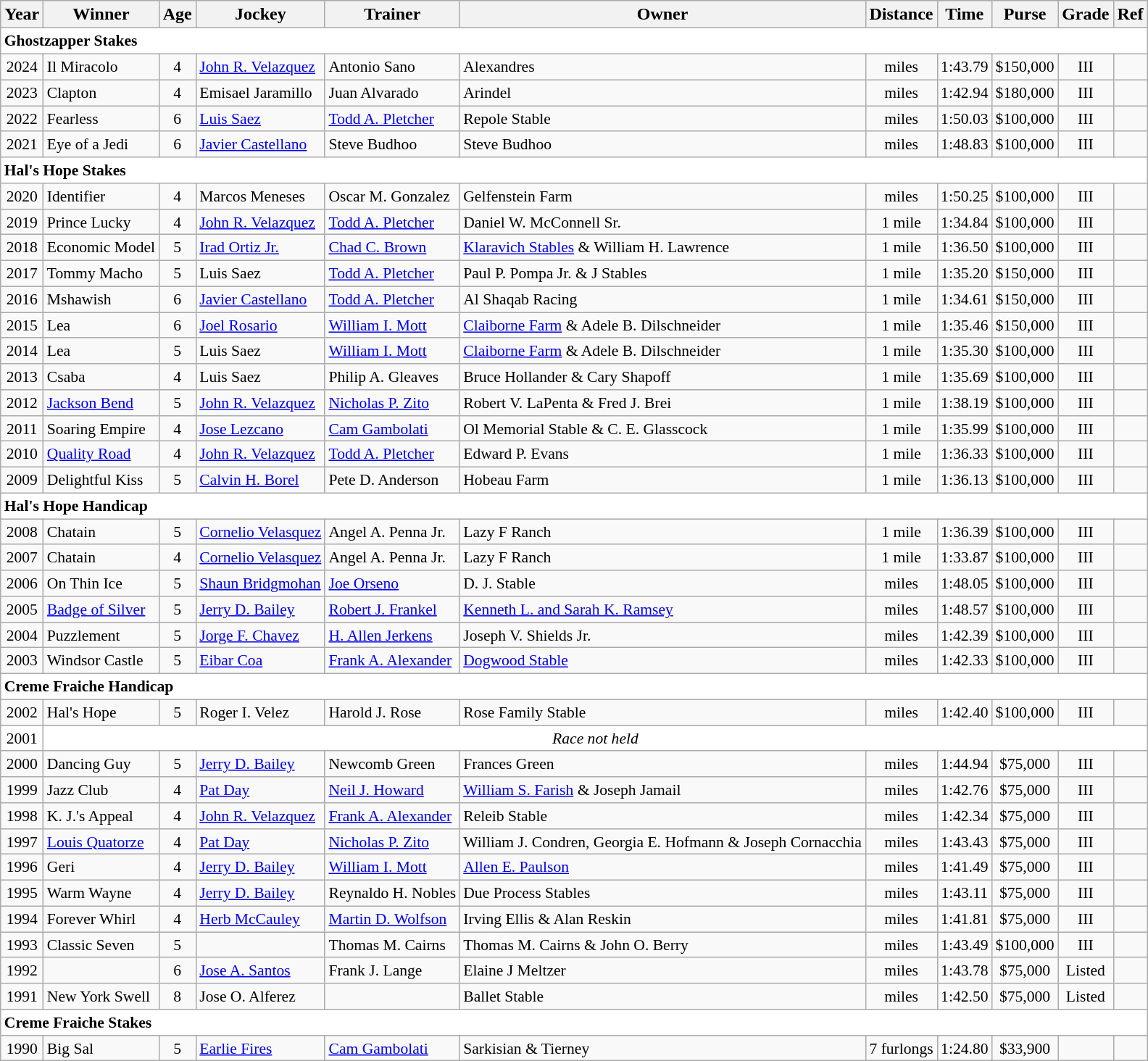<table class="wikitable sortable">
<tr>
<th>Year</th>
<th>Winner</th>
<th>Age</th>
<th>Jockey</th>
<th>Trainer</th>
<th>Owner</th>
<th>Distance</th>
<th>Time</th>
<th>Purse</th>
<th>Grade</th>
<th>Ref</th>
</tr>
<tr style="font-size:90%; background-color:white">
<td align="left" colspan=11><strong>Ghostzapper Stakes</strong></td>
</tr>
<tr style="font-size:90%;">
<td align=center>2024</td>
<td>Il Miracolo</td>
<td align=center>4</td>
<td><a href='#'>John R. Velazquez</a></td>
<td>Antonio Sano</td>
<td>Alexandres</td>
<td align=center> miles</td>
<td align=center>1:43.79</td>
<td align=center>$150,000</td>
<td align=center>III</td>
<td></td>
</tr>
<tr style="font-size:90%;">
<td align=center>2023</td>
<td>Clapton</td>
<td align=center>4</td>
<td>Emisael Jaramillo</td>
<td>Juan Alvarado</td>
<td>Arindel</td>
<td align=center> miles</td>
<td align=center>1:42.94</td>
<td align=center>$180,000</td>
<td align=center>III</td>
<td></td>
</tr>
<tr style="font-size:90%;">
<td align=center>2022</td>
<td>Fearless</td>
<td align=center>6</td>
<td><a href='#'>Luis Saez</a></td>
<td><a href='#'>Todd A. Pletcher</a></td>
<td>Repole Stable</td>
<td align=center> miles</td>
<td align=center>1:50.03</td>
<td align=center>$100,000</td>
<td align=center>III</td>
<td></td>
</tr>
<tr style="font-size:90%;">
<td align=center>2021</td>
<td>Eye of a Jedi</td>
<td align=center>6</td>
<td><a href='#'>Javier Castellano</a></td>
<td>Steve Budhoo</td>
<td>Steve Budhoo</td>
<td align=center> miles</td>
<td align=center>1:48.83</td>
<td align=center>$100,000</td>
<td align=center>III</td>
<td></td>
</tr>
<tr style="font-size:90%; background-color:white">
<td align="left" colspan=11><strong>Hal's Hope Stakes</strong></td>
</tr>
<tr style="font-size:90%;">
<td align=center>2020</td>
<td>Identifier</td>
<td align=center>4</td>
<td>Marcos Meneses</td>
<td>Oscar M. Gonzalez</td>
<td>Gelfenstein Farm</td>
<td align=center> miles</td>
<td align=center>1:50.25</td>
<td align=center>$100,000</td>
<td align=center>III</td>
<td></td>
</tr>
<tr style="font-size:90%;">
<td align=center>2019</td>
<td>Prince Lucky</td>
<td align=center>4</td>
<td><a href='#'>John R. Velazquez</a></td>
<td><a href='#'>Todd A. Pletcher</a></td>
<td>Daniel W. McConnell Sr.</td>
<td align=center>1 mile</td>
<td align=center>1:34.84</td>
<td align=center>$100,000</td>
<td align=center>III</td>
<td></td>
</tr>
<tr style="font-size:90%;">
<td align=center>2018</td>
<td>Economic Model</td>
<td align=center>5</td>
<td><a href='#'>Irad Ortiz Jr.</a></td>
<td><a href='#'>Chad C. Brown</a></td>
<td><a href='#'>Klaravich Stables</a> & William H. Lawrence</td>
<td align=center>1 mile</td>
<td align=center>1:36.50</td>
<td align=center>$100,000</td>
<td align=center>III</td>
<td></td>
</tr>
<tr style="font-size:90%;">
<td align=center>2017</td>
<td>Tommy Macho</td>
<td align=center>5</td>
<td>Luis Saez</td>
<td><a href='#'>Todd A. Pletcher</a></td>
<td>Paul P. Pompa Jr. & J Stables</td>
<td align=center>1 mile</td>
<td align=center>1:35.20</td>
<td align=center>$150,000</td>
<td align=center>III</td>
<td></td>
</tr>
<tr style="font-size:90%;">
<td align=center>2016</td>
<td>Mshawish</td>
<td align=center>6</td>
<td><a href='#'>Javier Castellano</a></td>
<td><a href='#'>Todd A. Pletcher</a></td>
<td>Al Shaqab Racing</td>
<td align=center>1 mile</td>
<td align=center>1:34.61</td>
<td align=center>$150,000</td>
<td align=center>III</td>
<td></td>
</tr>
<tr style="font-size:90%;">
<td align=center>2015</td>
<td>Lea</td>
<td align=center>6</td>
<td><a href='#'>Joel Rosario</a></td>
<td><a href='#'>William I. Mott</a></td>
<td><a href='#'>Claiborne Farm</a> & Adele B. Dilschneider</td>
<td align=center>1 mile</td>
<td align=center>1:35.46</td>
<td align=center>$150,000</td>
<td align=center>III</td>
<td></td>
</tr>
<tr style="font-size:90%;">
<td align=center>2014</td>
<td>Lea</td>
<td align=center>5</td>
<td>Luis Saez</td>
<td><a href='#'>William I. Mott</a></td>
<td><a href='#'>Claiborne Farm</a> & Adele B. Dilschneider</td>
<td align=center>1 mile</td>
<td align=center>1:35.30</td>
<td align=center>$100,000</td>
<td align=center>III</td>
<td></td>
</tr>
<tr style="font-size:90%;">
<td align=center>2013</td>
<td>Csaba</td>
<td align=center>4</td>
<td>Luis Saez</td>
<td>Philip A. Gleaves</td>
<td>Bruce Hollander & Cary Shapoff</td>
<td align=center>1 mile</td>
<td align=center>1:35.69</td>
<td align=center>$100,000</td>
<td align=center>III</td>
<td></td>
</tr>
<tr style="font-size:90%;">
<td align=center>2012</td>
<td><a href='#'>Jackson Bend</a></td>
<td align=center>5</td>
<td><a href='#'>John R. Velazquez</a></td>
<td><a href='#'>Nicholas P. Zito</a></td>
<td>Robert V. LaPenta & Fred J. Brei</td>
<td align=center>1 mile</td>
<td align=center>1:38.19</td>
<td align=center>$100,000</td>
<td align=center>III</td>
<td></td>
</tr>
<tr style="font-size:90%;">
<td align=center>2011</td>
<td>Soaring Empire</td>
<td align=center>4</td>
<td><a href='#'>Jose Lezcano</a></td>
<td><a href='#'>Cam Gambolati</a></td>
<td>Ol Memorial Stable & C. E. Glasscock</td>
<td align=center>1 mile</td>
<td align=center>1:35.99</td>
<td align=center>$100,000</td>
<td align=center>III</td>
<td></td>
</tr>
<tr style="font-size:90%;">
<td align=center>2010</td>
<td><a href='#'>Quality Road</a></td>
<td align=center>4</td>
<td><a href='#'>John R. Velazquez</a></td>
<td><a href='#'>Todd A. Pletcher</a></td>
<td>Edward P. Evans</td>
<td align=center>1 mile</td>
<td align=center>1:36.33</td>
<td align=center>$100,000</td>
<td align=center>III</td>
<td></td>
</tr>
<tr style="font-size:90%;">
<td align=center>2009</td>
<td>Delightful Kiss</td>
<td align=center>5</td>
<td><a href='#'>Calvin H. Borel</a></td>
<td>Pete D. Anderson</td>
<td>Hobeau Farm</td>
<td align=center>1 mile</td>
<td align=center>1:36.13</td>
<td align=center>$100,000</td>
<td align=center>III</td>
<td></td>
</tr>
<tr style="font-size:90%; background-color:white">
<td align="left" colspan=11><strong>Hal's Hope Handicap</strong></td>
</tr>
<tr style="font-size:90%;">
<td align=center>2008</td>
<td>Chatain</td>
<td align=center>5</td>
<td><a href='#'>Cornelio Velasquez</a></td>
<td>Angel A. Penna Jr.</td>
<td>Lazy F Ranch</td>
<td align=center>1 mile</td>
<td align=center>1:36.39</td>
<td align=center>$100,000</td>
<td align=center>III</td>
<td></td>
</tr>
<tr style="font-size:90%;">
<td align=center>2007</td>
<td>Chatain</td>
<td align=center>4</td>
<td><a href='#'>Cornelio Velasquez</a></td>
<td>Angel A. Penna Jr.</td>
<td>Lazy F Ranch</td>
<td align=center>1 mile</td>
<td align=center>1:33.87</td>
<td align=center>$100,000</td>
<td align=center>III</td>
<td></td>
</tr>
<tr style="font-size:90%;">
<td align=center>2006</td>
<td>On Thin Ice</td>
<td align=center>5</td>
<td><a href='#'>Shaun Bridgmohan</a></td>
<td><a href='#'>Joe Orseno</a></td>
<td>D. J. Stable</td>
<td align=center> miles</td>
<td align=center>1:48.05</td>
<td align=center>$100,000</td>
<td align=center>III</td>
<td></td>
</tr>
<tr style="font-size:90%;">
<td align=center>2005</td>
<td><a href='#'>Badge of Silver</a></td>
<td align=center>5</td>
<td><a href='#'>Jerry D. Bailey</a></td>
<td><a href='#'>Robert J. Frankel</a></td>
<td><a href='#'>Kenneth L. and Sarah K. Ramsey</a></td>
<td align=center> miles</td>
<td align=center>1:48.57</td>
<td align=center>$100,000</td>
<td align=center>III</td>
<td></td>
</tr>
<tr style="font-size:90%;">
<td align=center>2004</td>
<td>Puzzlement</td>
<td align=center>5</td>
<td><a href='#'>Jorge F. Chavez</a></td>
<td><a href='#'>H. Allen Jerkens</a></td>
<td>Joseph V. Shields Jr.</td>
<td align=center> miles</td>
<td align=center>1:42.39</td>
<td align=center>$100,000</td>
<td align=center>III</td>
<td></td>
</tr>
<tr style="font-size:90%;">
<td align=center>2003</td>
<td>Windsor Castle</td>
<td align=center>5</td>
<td><a href='#'>Eibar Coa</a></td>
<td><a href='#'>Frank A. Alexander</a></td>
<td><a href='#'>Dogwood Stable</a></td>
<td align=center> miles</td>
<td align=center>1:42.33</td>
<td align=center>$100,000</td>
<td align=center>III</td>
<td></td>
</tr>
<tr style="font-size:90%; background-color:white">
<td align="left" colspan=11><strong>Creme Fraiche Handicap</strong></td>
</tr>
<tr style="font-size:90%;">
<td align=center>2002</td>
<td>Hal's Hope</td>
<td align=center>5</td>
<td>Roger I. Velez</td>
<td>Harold J. Rose</td>
<td>Rose Family Stable</td>
<td align=center> miles</td>
<td align=center>1:42.40</td>
<td align=center>$100,000</td>
<td align=center>III</td>
<td></td>
</tr>
<tr style="font-size:90%; background-color:white">
<td align="center">2001</td>
<td align="center" colspan=10><em>Race not held</em></td>
</tr>
<tr style="font-size:90%;">
<td align=center>2000</td>
<td>Dancing Guy</td>
<td align=center>5</td>
<td><a href='#'>Jerry D. Bailey</a></td>
<td>Newcomb Green</td>
<td>Frances Green</td>
<td align=center> miles</td>
<td align=center>1:44.94</td>
<td align=center>$75,000</td>
<td align=center>III</td>
<td></td>
</tr>
<tr style="font-size:90%;">
<td align=center>1999</td>
<td>Jazz Club</td>
<td align=center>4</td>
<td><a href='#'>Pat Day</a></td>
<td><a href='#'>Neil J. Howard</a></td>
<td><a href='#'>William S. Farish</a> & Joseph Jamail</td>
<td align=center> miles</td>
<td align=center>1:42.76</td>
<td align=center>$75,000</td>
<td align=center>III</td>
<td></td>
</tr>
<tr style="font-size:90%;">
<td align=center>1998</td>
<td>K. J.'s Appeal</td>
<td align=center>4</td>
<td><a href='#'>John R. Velazquez</a></td>
<td><a href='#'>Frank A. Alexander</a></td>
<td>Releib Stable</td>
<td align=center> miles</td>
<td align=center>1:42.34</td>
<td align=center>$75,000</td>
<td align=center>III</td>
<td></td>
</tr>
<tr style="font-size:90%;">
<td align=center>1997</td>
<td><a href='#'>Louis Quatorze</a></td>
<td align=center>4</td>
<td><a href='#'>Pat Day</a></td>
<td><a href='#'>Nicholas P. Zito</a></td>
<td>William J. Condren, Georgia E. Hofmann & Joseph Cornacchia</td>
<td align=center> miles</td>
<td align=center>1:43.43</td>
<td align=center>$75,000</td>
<td align=center>III</td>
<td></td>
</tr>
<tr style="font-size:90%;">
<td align=center>1996</td>
<td>Geri</td>
<td align=center>4</td>
<td><a href='#'>Jerry D. Bailey</a></td>
<td><a href='#'>William I. Mott</a></td>
<td><a href='#'>Allen E. Paulson</a></td>
<td align=center> miles</td>
<td align=center>1:41.49</td>
<td align=center>$75,000</td>
<td align=center>III</td>
<td></td>
</tr>
<tr style="font-size:90%;">
<td align=center>1995</td>
<td>Warm Wayne</td>
<td align=center>4</td>
<td><a href='#'>Jerry D. Bailey</a></td>
<td>Reynaldo H. Nobles</td>
<td>Due Process Stables</td>
<td align=center> miles</td>
<td align=center>1:43.11</td>
<td align=center>$75,000</td>
<td align=center>III</td>
<td></td>
</tr>
<tr style="font-size:90%;">
<td align=center>1994</td>
<td>Forever Whirl</td>
<td align=center>4</td>
<td><a href='#'>Herb McCauley</a></td>
<td><a href='#'>Martin D. Wolfson</a></td>
<td>Irving Ellis & Alan Reskin</td>
<td align=center> miles</td>
<td align=center>1:41.81</td>
<td align=center>$75,000</td>
<td align=center>III</td>
<td></td>
</tr>
<tr style="font-size:90%;">
<td align=center>1993</td>
<td>Classic Seven</td>
<td align=center>5</td>
<td></td>
<td>Thomas M. Cairns</td>
<td>Thomas M. Cairns & John O. Berry</td>
<td align=center> miles</td>
<td align=center>1:43.49</td>
<td align=center>$100,000</td>
<td align=center>III</td>
<td></td>
</tr>
<tr style="font-size:90%;">
<td align=center>1992</td>
<td></td>
<td align=center>6</td>
<td><a href='#'>Jose A. Santos</a></td>
<td>Frank J. Lange</td>
<td>Elaine J Meltzer</td>
<td align=center> miles</td>
<td align=center>1:43.78</td>
<td align=center>$75,000</td>
<td align=center>Listed</td>
<td></td>
</tr>
<tr style="font-size:90%;">
<td align=center>1991</td>
<td>New York Swell</td>
<td align=center>8</td>
<td>Jose O. Alferez</td>
<td></td>
<td>Ballet Stable</td>
<td align=center> miles</td>
<td align=center>1:42.50</td>
<td align=center>$75,000</td>
<td align=center>Listed</td>
<td></td>
</tr>
<tr style="font-size:90%; background-color:white">
<td align="left" colspan=11><strong>Creme Fraiche Stakes</strong></td>
</tr>
<tr style="font-size:90%;">
<td align=center>1990</td>
<td>Big Sal</td>
<td align=center>5</td>
<td><a href='#'>Earlie Fires</a></td>
<td><a href='#'>Cam Gambolati</a></td>
<td>Sarkisian & Tierney</td>
<td align=center>7 furlongs</td>
<td align=center>1:24.80</td>
<td align=center>$33,900</td>
<td align=center></td>
<td></td>
</tr>
</table>
